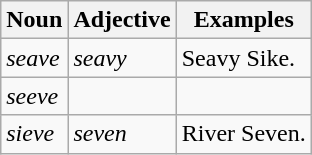<table class=wikitable>
<tr>
<th>Noun</th>
<th>Adjective</th>
<th>Examples</th>
</tr>
<tr>
<td><em>seave</em></td>
<td><em>seavy</em></td>
<td>Seavy Sike.</td>
</tr>
<tr>
<td><em>seeve</em></td>
<td></td>
<td></td>
</tr>
<tr>
<td><em>sieve</em></td>
<td><em>seven</em></td>
<td>River Seven.</td>
</tr>
</table>
